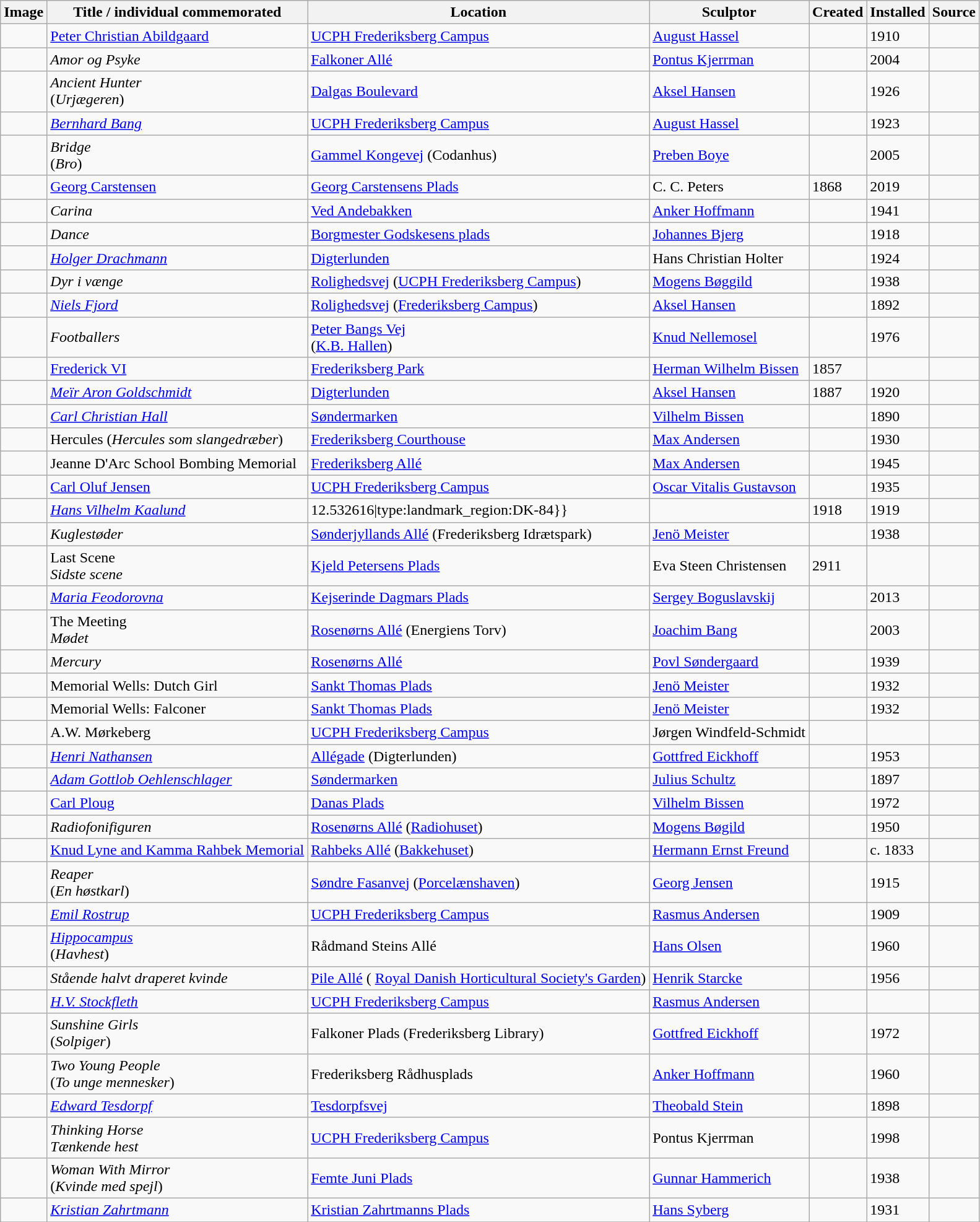<table class="wikitable sortable">
<tr>
<th>Image</th>
<th>Title / individual commemorated</th>
<th>Location</th>
<th>Sculptor</th>
<th>Created</th>
<th>Installed</th>
<th>Source</th>
</tr>
<tr>
<td></td>
<td><a href='#'>Peter Christian Abildgaard</a></td>
<td><a href='#'>UCPH Frederiksberg Campus</a> <br></td>
<td><a href='#'>August Hassel</a></td>
<td></td>
<td>1910</td>
<td></td>
</tr>
<tr>
<td></td>
<td><em>Amor og Psyke</em></td>
<td><a href='#'>Falkoner Allé</a> </td>
<td><a href='#'>Pontus Kjerrman</a></td>
<td></td>
<td>2004</td>
<td></td>
</tr>
<tr>
<td></td>
<td><em>Ancient Hunter</em> <br> (<em>Urjægeren</em>)</td>
<td><a href='#'>Dalgas Boulevard</a> </td>
<td><a href='#'>Aksel Hansen</a></td>
<td></td>
<td>1926</td>
<td></td>
</tr>
<tr>
<td></td>
<td><em><a href='#'>Bernhard Bang</a></em></td>
<td><a href='#'>UCPH Frederiksberg Campus</a> </td>
<td><a href='#'>August Hassel</a></td>
<td></td>
<td>1923</td>
<td></td>
</tr>
<tr>
<td></td>
<td><em>Bridge</em><br> (<em>Bro</em>)</td>
<td><a href='#'>Gammel Kongevej</a> (Codanhus) <br> </td>
<td><a href='#'>Preben Boye</a></td>
<td></td>
<td>2005</td>
<td></td>
</tr>
<tr>
<td></td>
<td><a href='#'>Georg Carstensen</a></td>
<td><a href='#'>Georg Carstensens Plads</a> <br></td>
<td>C. C. Peters</td>
<td>1868</td>
<td>2019</td>
<td></td>
</tr>
<tr>
<td></td>
<td><em>Carina</em></td>
<td><a href='#'>Ved Andebakken</a> </td>
<td><a href='#'>Anker Hoffmann</a></td>
<td></td>
<td>1941</td>
<td></td>
</tr>
<tr>
<td></td>
<td><em>Dance</em></td>
<td><a href='#'>Borgmester Godskesens plads</a></td>
<td><a href='#'>Johannes Bjerg</a></td>
<td></td>
<td>1918</td>
<td></td>
</tr>
<tr>
<td></td>
<td><em><a href='#'>Holger Drachmann</a></em></td>
<td><a href='#'>Digterlunden</a> </td>
<td>Hans Christian Holter</td>
<td></td>
<td>1924</td>
<td></td>
</tr>
<tr>
<td></td>
<td><em>Dyr i vænge</em></td>
<td><a href='#'>Rolighedsvej</a> (<a href='#'>UCPH Frederiksberg Campus</a>) <br> </td>
<td><a href='#'>Mogens Bøggild</a></td>
<td></td>
<td>1938</td>
<td></td>
</tr>
<tr>
<td></td>
<td><em><a href='#'>Niels Fjord</a></em></td>
<td><a href='#'>Rolighedsvej</a> (<a href='#'>Frederiksberg Campus</a>) <br> </td>
<td><a href='#'>Aksel Hansen</a></td>
<td></td>
<td>1892</td>
<td></td>
</tr>
<tr>
<td></td>
<td><em>Footballers</em></td>
<td><a href='#'>Peter Bangs Vej</a> <br> (<a href='#'>K.B. Hallen</a>) </td>
<td><a href='#'>Knud Nellemosel</a></td>
<td></td>
<td>1976</td>
<td></td>
</tr>
<tr>
<td></td>
<td><a href='#'>Frederick VI</a></td>
<td><a href='#'>Frederiksberg Park</a></td>
<td><a href='#'>Herman Wilhelm Bissen</a></td>
<td>1857</td>
<td></td>
<td></td>
</tr>
<tr>
<td></td>
<td><em><a href='#'>Meïr Aron Goldschmidt</a></em></td>
<td><a href='#'>Digterlunden</a> <br> </td>
<td><a href='#'>Aksel Hansen</a></td>
<td>1887</td>
<td>1920</td>
<td></td>
</tr>
<tr>
<td></td>
<td><em><a href='#'>Carl Christian Hall</a></em></td>
<td><a href='#'>Søndermarken</a> <br> </td>
<td><a href='#'>Vilhelm Bissen</a></td>
<td></td>
<td>1890</td>
<td></td>
</tr>
<tr>
<td></td>
<td>Hercules (<em>Hercules som slangedræber</em>)</td>
<td><a href='#'>Frederiksberg Courthouse</a> </td>
<td><a href='#'>Max Andersen</a></td>
<td></td>
<td>1930</td>
<td></td>
</tr>
<tr>
<td></td>
<td>Jeanne D'Arc School Bombing Memorial</td>
<td><a href='#'>Frederiksberg Allé</a> </td>
<td><a href='#'>Max Andersen</a></td>
<td></td>
<td>1945</td>
<td></td>
</tr>
<tr>
<td></td>
<td><a href='#'>Carl Oluf Jensen</a></td>
<td><a href='#'>UCPH Frederiksberg Campus</a> <br></td>
<td><a href='#'>Oscar Vitalis Gustavson</a></td>
<td></td>
<td>1935</td>
<td></td>
</tr>
<tr>
<td></td>
<td><em><a href='#'>Hans Vilhelm Kaalund</a></em></td>
<td>12.532616|type:landmark_region:DK-84}}</td>
<td></td>
<td>1918</td>
<td>1919</td>
<td></td>
</tr>
<tr>
<td></td>
<td><em>Kuglestøder</em></td>
<td><a href='#'>Sønderjyllands Allé</a> (Frederiksberg Idrætspark) </td>
<td><a href='#'>Jenö Meister</a></td>
<td></td>
<td>1938</td>
<td></td>
</tr>
<tr>
<td></td>
<td>Last Scene<br><em>Sidste scene</em></td>
<td><a href='#'>Kjeld Petersens Plads</a></td>
<td>Eva Steen Christensen</td>
<td>2911</td>
<td></td>
<td></td>
</tr>
<tr>
<td></td>
<td><em><a href='#'>Maria Feodorovna</a></em></td>
<td><a href='#'>Kejserinde Dagmars Plads</a> <br></td>
<td><a href='#'>Sergey Boguslavskij</a></td>
<td></td>
<td>2013</td>
<td></td>
</tr>
<tr>
<td></td>
<td>The Meeting<br><em>Mødet</em></td>
<td><a href='#'>Rosenørns Allé</a> (Energiens Torv)</td>
<td><a href='#'>Joachim Bang</a></td>
<td></td>
<td>2003</td>
<td></td>
</tr>
<tr>
<td></td>
<td><em>Mercury</em></td>
<td><a href='#'>Rosenørns Allé</a> <br> </td>
<td><a href='#'>Povl Søndergaard</a></td>
<td></td>
<td>1939</td>
<td></td>
</tr>
<tr>
<td></td>
<td>Memorial Wells: Dutch Girl</td>
<td><a href='#'>Sankt Thomas Plads</a> </td>
<td><a href='#'>Jenö Meister</a></td>
<td></td>
<td>1932</td>
<td></td>
</tr>
<tr>
<td></td>
<td>Memorial Wells: Falconer</td>
<td><a href='#'>Sankt Thomas Plads</a> </td>
<td><a href='#'>Jenö Meister</a></td>
<td></td>
<td>1932</td>
<td></td>
</tr>
<tr>
<td></td>
<td>A.W. Mørkeberg</td>
<td><a href='#'>UCPH Frederiksberg Campus</a> <br></td>
<td>Jørgen Windfeld-Schmidt</td>
<td></td>
<td></td>
<td></td>
</tr>
<tr>
<td></td>
<td><em><a href='#'>Henri Nathansen</a></em></td>
<td><a href='#'>Allégade</a> (Digterlunden) </td>
<td><a href='#'>Gottfred Eickhoff</a></td>
<td></td>
<td>1953</td>
<td></td>
</tr>
<tr>
<td></td>
<td><em><a href='#'>Adam Gottlob Oehlenschlager</a></em></td>
<td><a href='#'>Søndermarken</a> </td>
<td><a href='#'>Julius Schultz</a></td>
<td></td>
<td>1897</td>
<td></td>
</tr>
<tr>
<td></td>
<td><a href='#'>Carl Ploug</a></td>
<td><a href='#'>Danas Plads</a> </td>
<td><a href='#'>Vilhelm Bissen</a></td>
<td></td>
<td>1972</td>
<td></td>
</tr>
<tr>
<td></td>
<td><em>Radiofonifiguren</em></td>
<td><a href='#'>Rosenørns Allé</a> (<a href='#'>Radiohuset</a>) </td>
<td><a href='#'>Mogens Bøgild</a></td>
<td></td>
<td>1950</td>
<td></td>
</tr>
<tr>
<td></td>
<td><a href='#'>Knud Lyne and Kamma Rahbek Memorial</a></td>
<td><a href='#'>Rahbeks Allé</a> (<a href='#'>Bakkehuset</a>)</td>
<td><a href='#'>Hermann Ernst Freund</a></td>
<td></td>
<td>c. 1833</td>
<td></td>
</tr>
<tr>
<td></td>
<td><em>Reaper</em> <br> (<em>En høstkarl</em>)</td>
<td><a href='#'>Søndre Fasanvej</a> (<a href='#'>Porcelænshaven</a>)</td>
<td><a href='#'>Georg Jensen</a></td>
<td></td>
<td>1915</td>
<td></td>
</tr>
<tr>
<td></td>
<td><em><a href='#'>Emil Rostrup</a></em></td>
<td><a href='#'>UCPH Frederiksberg Campus</a> <br></td>
<td><a href='#'>Rasmus Andersen</a></td>
<td></td>
<td>1909</td>
<td></td>
</tr>
<tr>
<td></td>
<td><em><a href='#'>Hippocampus</a></em> <br> (<em>Havhest</em>)</td>
<td>Rådmand Steins Allé </td>
<td><a href='#'>Hans Olsen</a></td>
<td></td>
<td>1960</td>
<td></td>
</tr>
<tr>
<td></td>
<td><em>Stående halvt draperet kvinde</em></td>
<td><a href='#'>Pile Allé</a> ( <a href='#'>Royal Danish Horticultural Society's Garden</a>) <br></td>
<td><a href='#'>Henrik Starcke</a></td>
<td></td>
<td>1956</td>
<td></td>
</tr>
<tr>
<td></td>
<td><em><a href='#'>H.V. Stockfleth</a></em></td>
<td><a href='#'>UCPH Frederiksberg Campus</a> <br></td>
<td><a href='#'>Rasmus Andersen</a></td>
<td></td>
<td></td>
<td></td>
</tr>
<tr>
<td></td>
<td><em>Sunshine Girls</em> <br> (<em>Solpiger</em>)</td>
<td>Falkoner Plads (Frederiksberg Library) </td>
<td><a href='#'>Gottfred Eickhoff</a></td>
<td></td>
<td>1972</td>
<td></td>
</tr>
<tr>
<td></td>
<td><em>Two Young People</em> <br> (<em>To unge mennesker</em>)</td>
<td>Frederiksberg Rådhusplads </td>
<td><a href='#'>Anker Hoffmann</a></td>
<td></td>
<td>1960</td>
<td></td>
</tr>
<tr>
<td></td>
<td><em><a href='#'>Edward Tesdorpf</a></em></td>
<td><a href='#'>Tesdorpfsvej</a> <br> </td>
<td><a href='#'>Theobald Stein</a></td>
<td></td>
<td>1898</td>
<td></td>
</tr>
<tr>
<td></td>
<td><em>Thinking Horse</em> <br> <em>Tænkende hest</em></td>
<td><a href='#'>UCPH Frederiksberg Campus</a> </td>
<td>Pontus Kjerrman</td>
<td></td>
<td>1998</td>
<td></td>
</tr>
<tr>
<td></td>
<td><em>Woman With Mirror</em> <br> (<em>Kvinde med spejl</em>)</td>
<td><a href='#'>Femte Juni Plads</a> <br></td>
<td><a href='#'>Gunnar Hammerich</a></td>
<td></td>
<td>1938</td>
<td></td>
</tr>
<tr>
<td></td>
<td><em><a href='#'>Kristian Zahrtmann</a></em></td>
<td><a href='#'>Kristian Zahrtmanns Plads</a> <br></td>
<td><a href='#'>Hans Syberg</a></td>
<td></td>
<td>1931</td>
<td></td>
</tr>
<tr>
</tr>
</table>
